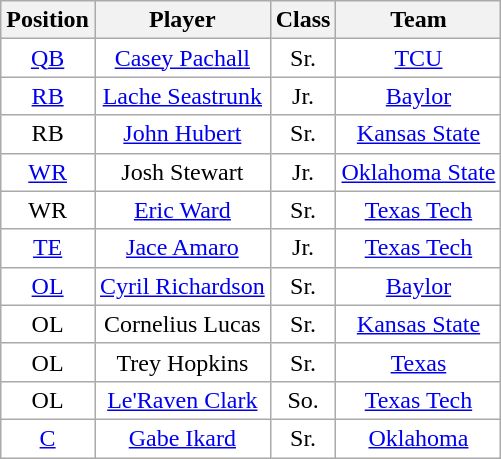<table class="wikitable sortable" border="1">
<tr>
<th>Position</th>
<th>Player</th>
<th>Class</th>
<th>Team</th>
</tr>
<tr>
<td style="text-align:center; background:white"><a href='#'>QB</a></td>
<td style="text-align:center; background:white"><a href='#'>Casey Pachall</a></td>
<td style="text-align:center; background:white">Sr.</td>
<td style="text-align:center; background:white"><a href='#'>TCU</a></td>
</tr>
<tr>
<td style="text-align:center; background:white"><a href='#'>RB</a></td>
<td style="text-align:center; background:white"><a href='#'>Lache Seastrunk</a></td>
<td style="text-align:center; background:white">Jr.</td>
<td style="text-align:center; background:white"><a href='#'>Baylor</a></td>
</tr>
<tr>
<td style="text-align:center; background:white">RB</td>
<td style="text-align:center; background:white"><a href='#'>John Hubert</a></td>
<td style="text-align:center; background:white">Sr.</td>
<td style="text-align:center; background:white"><a href='#'>Kansas State</a></td>
</tr>
<tr>
<td style="text-align:center; background:white"><a href='#'>WR</a></td>
<td style="text-align:center; background:white">Josh Stewart</td>
<td style="text-align:center; background:white">Jr.</td>
<td style="text-align:center; background:white"><a href='#'>Oklahoma State</a></td>
</tr>
<tr>
<td style="text-align:center; background:white">WR</td>
<td style="text-align:center; background:white"><a href='#'>Eric Ward</a></td>
<td style="text-align:center; background:white">Sr.</td>
<td style="text-align:center; background:white"><a href='#'>Texas Tech</a></td>
</tr>
<tr>
<td style="text-align:center; background:white"><a href='#'>TE</a></td>
<td style="text-align:center; background:white"><a href='#'>Jace Amaro</a></td>
<td style="text-align:center; background:white">Jr.</td>
<td style="text-align:center; background:white"><a href='#'>Texas Tech</a></td>
</tr>
<tr>
<td style="text-align:center; background:white"><a href='#'>OL</a></td>
<td style="text-align:center; background:white"><a href='#'>Cyril Richardson</a></td>
<td style="text-align:center; background:white">Sr.</td>
<td style="text-align:center; background:white"><a href='#'>Baylor</a></td>
</tr>
<tr>
<td style="text-align:center; background:white">OL</td>
<td style="text-align:center; background:white">Cornelius Lucas</td>
<td style="text-align:center; background:white">Sr.</td>
<td style="text-align:center; background:white"><a href='#'>Kansas State</a></td>
</tr>
<tr>
<td style="text-align:center; background:white">OL</td>
<td style="text-align:center; background:white">Trey Hopkins</td>
<td style="text-align:center; background:white">Sr.</td>
<td style="text-align:center; background:white"><a href='#'>Texas</a></td>
</tr>
<tr>
<td style="text-align:center; background:white">OL</td>
<td style="text-align:center; background:white"><a href='#'>Le'Raven Clark</a></td>
<td style="text-align:center; background:white">So.</td>
<td style="text-align:center; background:white"><a href='#'>Texas Tech</a></td>
</tr>
<tr>
<td style="text-align:center; background:white"><a href='#'>C</a></td>
<td style="text-align:center; background:white"><a href='#'>Gabe Ikard</a></td>
<td style="text-align:center; background:white">Sr.</td>
<td style="text-align:center; background:white"><a href='#'>Oklahoma</a></td>
</tr>
</table>
